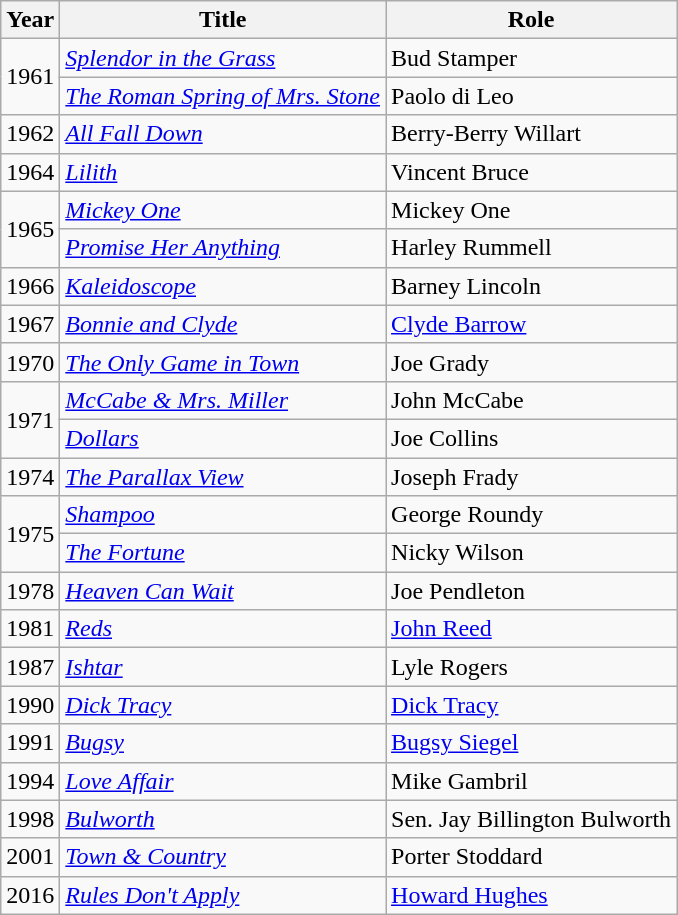<table class="wikitable sortable">
<tr>
<th>Year</th>
<th>Title</th>
<th>Role</th>
</tr>
<tr>
<td rowspan="2">1961</td>
<td><em><a href='#'>Splendor in the Grass</a></em></td>
<td>Bud Stamper</td>
</tr>
<tr>
<td><em><a href='#'>The Roman Spring of Mrs. Stone</a></em></td>
<td>Paolo di Leo</td>
</tr>
<tr>
<td>1962</td>
<td><em><a href='#'>All Fall Down</a></em></td>
<td>Berry-Berry Willart</td>
</tr>
<tr>
<td>1964</td>
<td><em><a href='#'>Lilith</a></em></td>
<td>Vincent Bruce</td>
</tr>
<tr>
<td rowspan="2">1965</td>
<td><em><a href='#'>Mickey One</a></em></td>
<td>Mickey One</td>
</tr>
<tr>
<td><em><a href='#'>Promise Her Anything</a></em></td>
<td>Harley Rummell</td>
</tr>
<tr>
<td>1966</td>
<td><em><a href='#'>Kaleidoscope</a></em></td>
<td>Barney Lincoln</td>
</tr>
<tr>
<td>1967</td>
<td><em><a href='#'>Bonnie and Clyde</a></em></td>
<td><a href='#'>Clyde Barrow</a></td>
</tr>
<tr>
<td>1970</td>
<td><em><a href='#'>The Only Game in Town</a></em></td>
<td>Joe Grady</td>
</tr>
<tr>
<td rowspan="2">1971</td>
<td><em><a href='#'>McCabe & Mrs. Miller</a></em></td>
<td>John McCabe</td>
</tr>
<tr>
<td><em><a href='#'>Dollars</a></em></td>
<td>Joe Collins</td>
</tr>
<tr>
<td>1974</td>
<td><em><a href='#'>The Parallax View</a></em></td>
<td>Joseph Frady</td>
</tr>
<tr>
<td rowspan="2">1975</td>
<td><em><a href='#'>Shampoo</a></em></td>
<td>George Roundy</td>
</tr>
<tr>
<td><em><a href='#'>The Fortune</a></em></td>
<td>Nicky Wilson</td>
</tr>
<tr>
<td>1978</td>
<td><em><a href='#'>Heaven Can Wait</a></em></td>
<td>Joe Pendleton</td>
</tr>
<tr>
<td>1981</td>
<td><em><a href='#'>Reds</a></em></td>
<td><a href='#'>John Reed</a></td>
</tr>
<tr>
<td>1987</td>
<td><em><a href='#'>Ishtar</a></em></td>
<td>Lyle Rogers</td>
</tr>
<tr>
<td>1990</td>
<td><em><a href='#'>Dick Tracy</a></em></td>
<td><a href='#'>Dick Tracy</a></td>
</tr>
<tr>
<td>1991</td>
<td><em><a href='#'>Bugsy</a></em></td>
<td><a href='#'>Bugsy Siegel</a></td>
</tr>
<tr>
<td>1994</td>
<td><em><a href='#'>Love Affair</a></em></td>
<td>Mike Gambril</td>
</tr>
<tr>
<td>1998</td>
<td><em><a href='#'>Bulworth</a></em></td>
<td>Sen. Jay Billington Bulworth</td>
</tr>
<tr>
<td>2001</td>
<td><em><a href='#'>Town & Country</a></em></td>
<td>Porter Stoddard</td>
</tr>
<tr>
<td>2016</td>
<td><em><a href='#'>Rules Don't Apply</a></em></td>
<td><a href='#'>Howard Hughes</a></td>
</tr>
</table>
